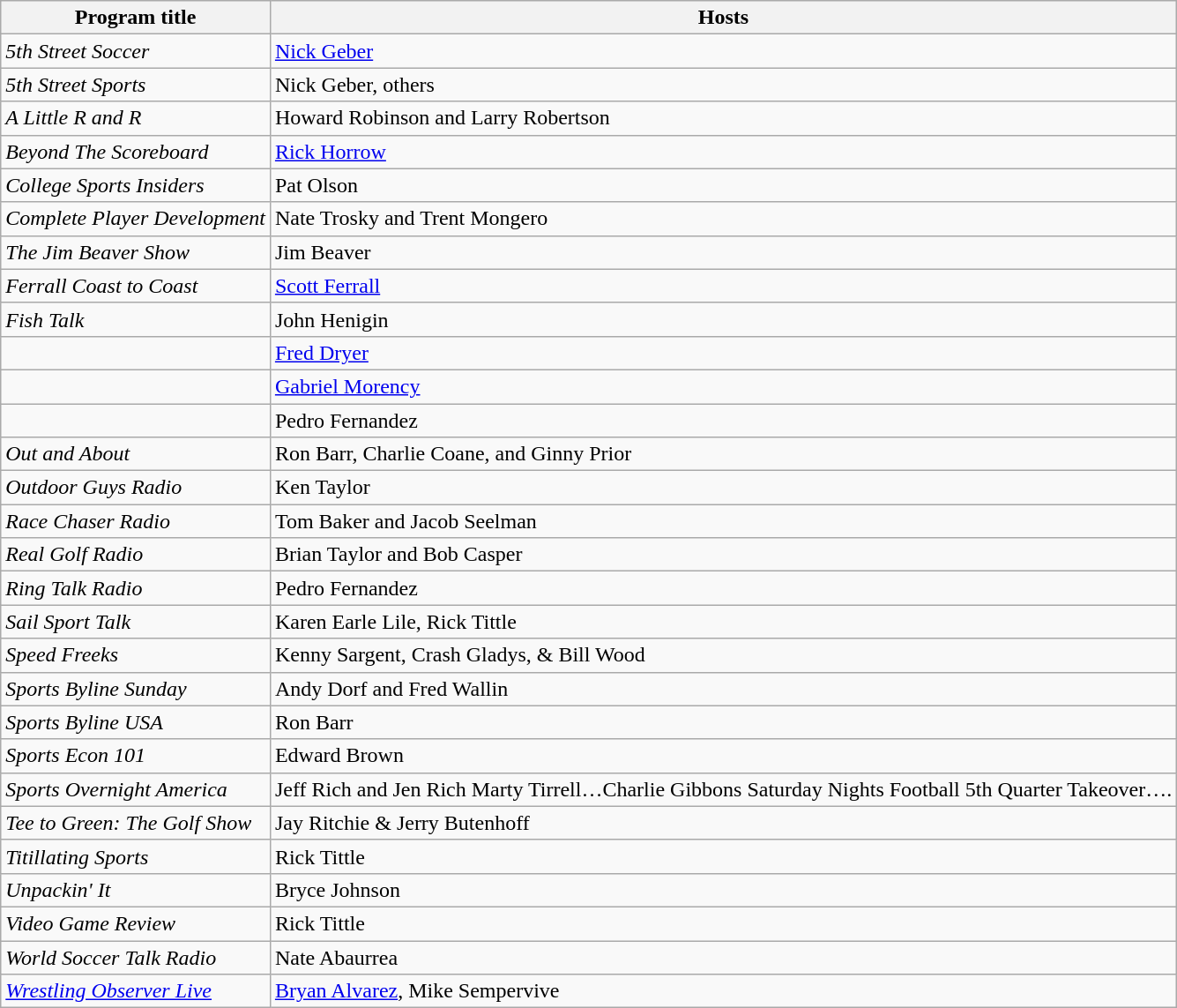<table class="wikitable sortable">
<tr>
<th>Program title</th>
<th>Hosts</th>
</tr>
<tr>
<td><em>5th Street Soccer</em></td>
<td><a href='#'>Nick Geber</a></td>
</tr>
<tr>
<td><em>5th Street Sports</em></td>
<td>Nick Geber, others</td>
</tr>
<tr>
<td><em>A Little R and R</em></td>
<td>Howard Robinson and Larry Robertson</td>
</tr>
<tr>
<td><em>Beyond The Scoreboard</em></td>
<td><a href='#'>Rick Horrow</a></td>
</tr>
<tr>
<td><em>College Sports Insiders</em></td>
<td>Pat Olson</td>
</tr>
<tr>
<td><em>Complete Player Development</em></td>
<td>Nate Trosky and Trent Mongero</td>
</tr>
<tr>
<td><em>The Jim Beaver Show</em></td>
<td>Jim Beaver</td>
</tr>
<tr>
<td><em>Ferrall Coast to Coast</em></td>
<td><a href='#'>Scott Ferrall</a></td>
</tr>
<tr>
<td><em>Fish Talk</em></td>
<td>John Henigin</td>
</tr>
<tr>
<td><em></em></td>
<td><a href='#'>Fred Dryer</a></td>
</tr>
<tr>
<td><em></em></td>
<td><a href='#'>Gabriel Morency</a></td>
</tr>
<tr>
<td><em></em></td>
<td>Pedro Fernandez</td>
</tr>
<tr>
<td><em>Out and About</em></td>
<td>Ron Barr, Charlie Coane, and Ginny Prior</td>
</tr>
<tr>
<td><em>Outdoor Guys Radio</em></td>
<td>Ken Taylor</td>
</tr>
<tr>
<td><em>Race Chaser Radio</em></td>
<td>Tom Baker and Jacob Seelman</td>
</tr>
<tr>
<td><em>Real Golf Radio</em></td>
<td>Brian Taylor and Bob Casper</td>
</tr>
<tr>
<td><em>Ring Talk Radio</em></td>
<td>Pedro Fernandez</td>
</tr>
<tr>
<td><em>Sail Sport Talk</em></td>
<td>Karen Earle Lile, Rick Tittle</td>
</tr>
<tr>
<td><em>Speed Freeks</em></td>
<td>Kenny Sargent, Crash Gladys, & Bill Wood</td>
</tr>
<tr>
<td><em>Sports Byline Sunday</em></td>
<td>Andy Dorf and Fred Wallin</td>
</tr>
<tr>
<td><em>Sports Byline USA</em></td>
<td>Ron Barr</td>
</tr>
<tr>
<td><em>Sports Econ 101</em></td>
<td>Edward Brown</td>
</tr>
<tr>
<td><em>Sports Overnight America</em></td>
<td>Jeff Rich and Jen Rich  Marty Tirrell…Charlie Gibbons Saturday Nights Football 5th Quarter Takeover….</td>
</tr>
<tr>
<td><em>Tee to Green: The Golf Show</em></td>
<td>Jay Ritchie & Jerry Butenhoff</td>
</tr>
<tr>
<td><em>Titillating Sports</em></td>
<td>Rick Tittle</td>
</tr>
<tr>
<td><em>Unpackin' It</em></td>
<td>Bryce Johnson</td>
</tr>
<tr>
<td><em>Video Game Review</em></td>
<td>Rick Tittle</td>
</tr>
<tr>
<td><em>World Soccer Talk Radio</em></td>
<td>Nate Abaurrea</td>
</tr>
<tr>
<td><em><a href='#'>Wrestling Observer Live</a></em></td>
<td><a href='#'>Bryan Alvarez</a>, Mike Sempervive</td>
</tr>
</table>
